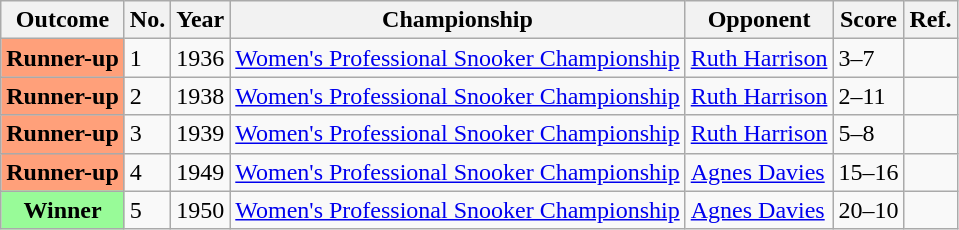<table class="wikitable">
<tr>
<th>Outcome</th>
<th>No.</th>
<th>Year</th>
<th>Championship</th>
<th>Opponent</th>
<th>Score</th>
<th>Ref.</th>
</tr>
<tr>
<th scope="row" style="background:#ffa07a;">Runner-up</th>
<td>1</td>
<td>1936</td>
<td><a href='#'>Women's Professional Snooker Championship</a></td>
<td><a href='#'>Ruth Harrison</a></td>
<td>3–7</td>
<td></td>
</tr>
<tr>
<th scope="row" style="background:#ffa07a;">Runner-up</th>
<td>2</td>
<td>1938</td>
<td><a href='#'>Women's Professional Snooker Championship</a></td>
<td><a href='#'>Ruth Harrison</a></td>
<td>2–11</td>
<td></td>
</tr>
<tr>
<th scope="row" style="background:#ffa07a;">Runner-up</th>
<td>3</td>
<td>1939</td>
<td><a href='#'>Women's Professional Snooker Championship</a></td>
<td><a href='#'>Ruth Harrison</a></td>
<td>5–8</td>
<td></td>
</tr>
<tr>
<th scope="row" style="background:#ffa07a;">Runner-up</th>
<td>4</td>
<td>1949</td>
<td><a href='#'>Women's Professional Snooker Championship</a></td>
<td><a href='#'>Agnes Davies</a></td>
<td>15–16</td>
<td></td>
</tr>
<tr>
<th scope="row" style="background:#98FB98">Winner</th>
<td>5</td>
<td>1950</td>
<td><a href='#'>Women's Professional Snooker Championship</a></td>
<td><a href='#'>Agnes Davies</a></td>
<td>20–10</td>
<td></td>
</tr>
</table>
